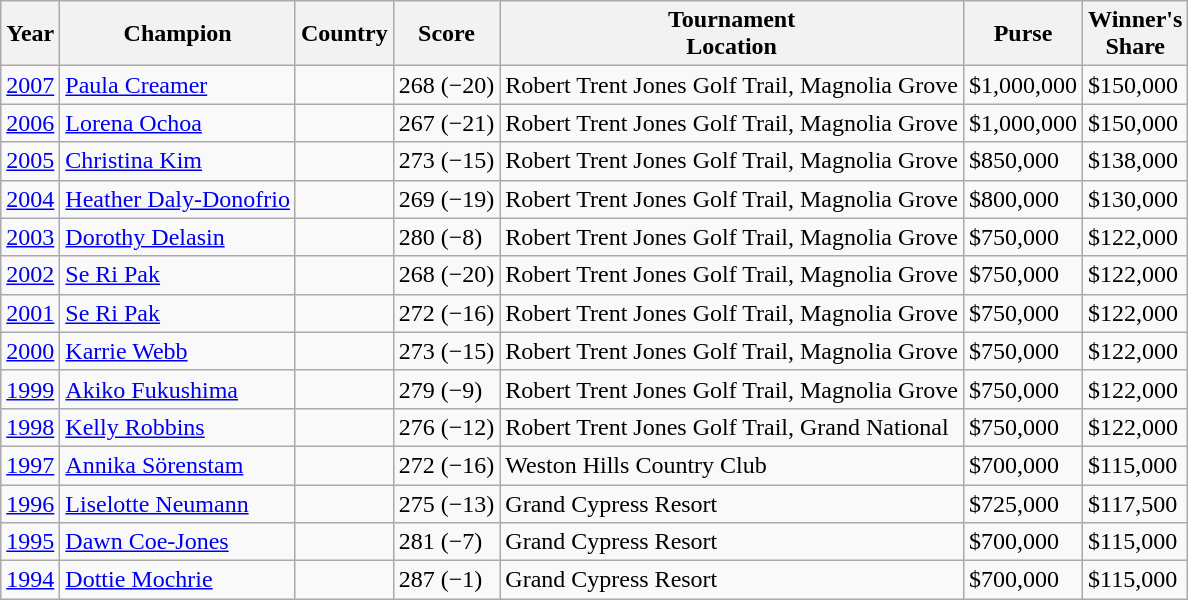<table class="wikitable">
<tr>
<th>Year</th>
<th>Champion</th>
<th>Country</th>
<th>Score</th>
<th>Tournament<br>Location</th>
<th>Purse</th>
<th>Winner's<br>Share</th>
</tr>
<tr>
<td><a href='#'>2007</a></td>
<td><a href='#'>Paula Creamer</a></td>
<td></td>
<td>268 (−20)</td>
<td>Robert Trent Jones Golf Trail, Magnolia Grove</td>
<td>$1,000,000</td>
<td>$150,000</td>
</tr>
<tr>
<td><a href='#'>2006</a></td>
<td><a href='#'>Lorena Ochoa</a></td>
<td></td>
<td>267 (−21)</td>
<td>Robert Trent Jones Golf Trail, Magnolia Grove</td>
<td>$1,000,000</td>
<td>$150,000</td>
</tr>
<tr>
<td><a href='#'>2005</a></td>
<td><a href='#'>Christina Kim</a></td>
<td></td>
<td>273 (−15)</td>
<td>Robert Trent Jones Golf Trail, Magnolia Grove</td>
<td>$850,000</td>
<td>$138,000</td>
</tr>
<tr>
<td><a href='#'>2004</a></td>
<td><a href='#'>Heather Daly-Donofrio</a></td>
<td></td>
<td>269 (−19)</td>
<td>Robert Trent Jones Golf Trail, Magnolia Grove</td>
<td>$800,000</td>
<td>$130,000</td>
</tr>
<tr>
<td><a href='#'>2003</a></td>
<td><a href='#'>Dorothy Delasin</a></td>
<td></td>
<td>280 (−8)</td>
<td>Robert Trent Jones Golf Trail, Magnolia Grove</td>
<td>$750,000</td>
<td>$122,000</td>
</tr>
<tr>
<td><a href='#'>2002</a></td>
<td><a href='#'>Se Ri Pak</a></td>
<td></td>
<td>268 (−20)</td>
<td>Robert Trent Jones Golf Trail, Magnolia Grove</td>
<td>$750,000</td>
<td>$122,000</td>
</tr>
<tr>
<td><a href='#'>2001</a></td>
<td><a href='#'>Se Ri Pak</a></td>
<td></td>
<td>272 (−16)</td>
<td>Robert Trent Jones Golf Trail, Magnolia Grove</td>
<td>$750,000</td>
<td>$122,000</td>
</tr>
<tr>
<td><a href='#'>2000</a></td>
<td><a href='#'>Karrie Webb</a></td>
<td></td>
<td>273 (−15)</td>
<td>Robert Trent Jones Golf Trail, Magnolia Grove</td>
<td>$750,000</td>
<td>$122,000</td>
</tr>
<tr>
<td><a href='#'>1999</a></td>
<td><a href='#'>Akiko Fukushima</a></td>
<td></td>
<td>279 (−9)</td>
<td>Robert Trent Jones Golf Trail, Magnolia Grove</td>
<td>$750,000</td>
<td>$122,000</td>
</tr>
<tr>
<td><a href='#'>1998</a></td>
<td><a href='#'>Kelly Robbins</a></td>
<td></td>
<td>276 (−12)</td>
<td>Robert Trent Jones Golf Trail, Grand National</td>
<td>$750,000</td>
<td>$122,000</td>
</tr>
<tr>
<td><a href='#'>1997</a></td>
<td><a href='#'>Annika Sörenstam</a></td>
<td></td>
<td>272 (−16)</td>
<td>Weston Hills Country Club</td>
<td>$700,000</td>
<td>$115,000</td>
</tr>
<tr>
<td><a href='#'>1996</a></td>
<td><a href='#'>Liselotte Neumann</a></td>
<td></td>
<td>275 (−13)</td>
<td>Grand Cypress Resort</td>
<td>$725,000</td>
<td>$117,500</td>
</tr>
<tr>
<td><a href='#'>1995</a></td>
<td><a href='#'>Dawn Coe-Jones</a></td>
<td></td>
<td>281 (−7)</td>
<td>Grand Cypress Resort</td>
<td>$700,000</td>
<td>$115,000</td>
</tr>
<tr>
<td><a href='#'>1994</a></td>
<td><a href='#'>Dottie Mochrie</a></td>
<td></td>
<td>287 (−1)</td>
<td>Grand Cypress Resort</td>
<td>$700,000</td>
<td>$115,000</td>
</tr>
</table>
